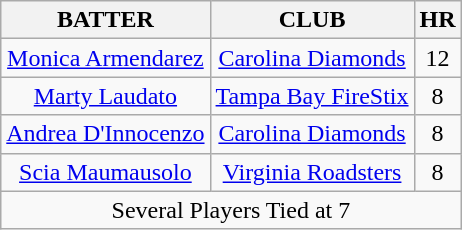<table class="wikitable" style="text-align:center;">
<tr>
<th>BATTER</th>
<th>CLUB</th>
<th>HR</th>
</tr>
<tr>
<td><a href='#'>Monica Armendarez</a></td>
<td><a href='#'>Carolina Diamonds</a></td>
<td>12</td>
</tr>
<tr>
<td><a href='#'>Marty Laudato</a></td>
<td><a href='#'>Tampa Bay FireStix</a></td>
<td>8</td>
</tr>
<tr>
<td><a href='#'>Andrea D'Innocenzo</a></td>
<td><a href='#'>Carolina Diamonds</a></td>
<td>8</td>
</tr>
<tr>
<td><a href='#'>Scia Maumausolo</a></td>
<td><a href='#'>Virginia Roadsters</a></td>
<td>8</td>
</tr>
<tr>
<td colspan=3>Several Players Tied at 7</td>
</tr>
</table>
